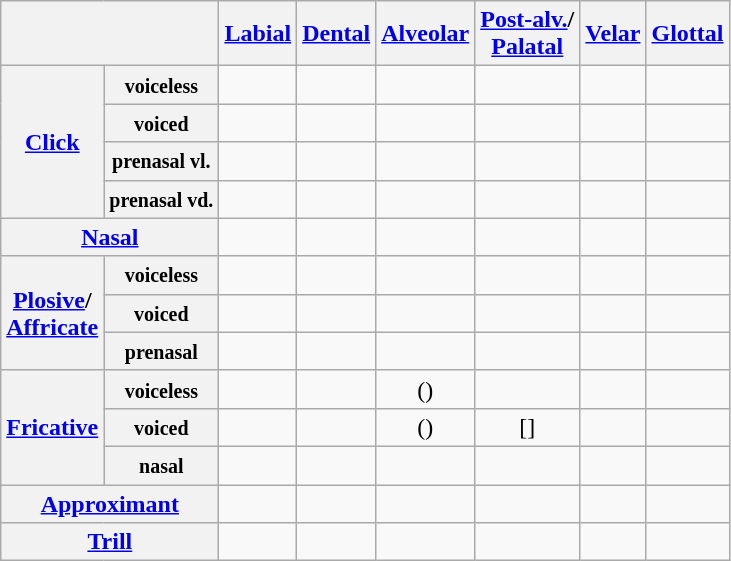<table class="wikitable" style="text-align:center">
<tr>
<th colspan="2"></th>
<th><a href='#'>Labial</a></th>
<th><a href='#'>Dental</a></th>
<th><a href='#'>Alveolar</a></th>
<th><a href='#'>Post-alv.</a>/<br><a href='#'>Palatal</a></th>
<th><a href='#'>Velar</a></th>
<th><a href='#'>Glottal</a></th>
</tr>
<tr>
<th rowspan="4"><a href='#'>Click</a></th>
<th><small>voiceless</small></th>
<td></td>
<td></td>
<td></td>
<td></td>
<td></td>
<td></td>
</tr>
<tr>
<th><small>voiced</small></th>
<td></td>
<td></td>
<td></td>
<td></td>
<td></td>
<td></td>
</tr>
<tr>
<th><small>prenasal vl.</small></th>
<td></td>
<td></td>
<td></td>
<td></td>
<td></td>
<td></td>
</tr>
<tr>
<th><small>prenasal vd.</small></th>
<td></td>
<td></td>
<td></td>
<td></td>
<td></td>
<td></td>
</tr>
<tr>
<th colspan="2"><a href='#'>Nasal</a></th>
<td></td>
<td></td>
<td></td>
<td></td>
<td></td>
<td></td>
</tr>
<tr>
<th rowspan="3"><a href='#'>Plosive</a>/<br><a href='#'>Affricate</a></th>
<th><small>voiceless</small></th>
<td></td>
<td></td>
<td></td>
<td></td>
<td></td>
<td></td>
</tr>
<tr>
<th><small>voiced</small></th>
<td></td>
<td></td>
<td></td>
<td></td>
<td></td>
<td></td>
</tr>
<tr>
<th><small>prenasal</small></th>
<td></td>
<td></td>
<td></td>
<td></td>
<td></td>
<td></td>
</tr>
<tr>
<th rowspan="3"><a href='#'>Fricative</a></th>
<th><small>voiceless</small></th>
<td></td>
<td></td>
<td>()</td>
<td></td>
<td></td>
<td></td>
</tr>
<tr>
<th><small>voiced</small></th>
<td></td>
<td></td>
<td>()</td>
<td>[]</td>
<td></td>
<td></td>
</tr>
<tr>
<th><small>nasal</small></th>
<td></td>
<td></td>
<td></td>
<td></td>
<td></td>
<td></td>
</tr>
<tr>
<th colspan="2"><a href='#'>Approximant</a></th>
<td></td>
<td></td>
<td></td>
<td></td>
<td></td>
<td></td>
</tr>
<tr>
<th colspan="2"><a href='#'>Trill</a></th>
<td></td>
<td></td>
<td></td>
<td></td>
<td></td>
<td></td>
</tr>
</table>
